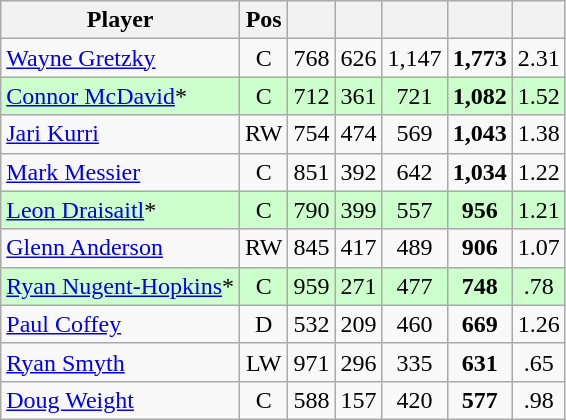<table class="wikitable" style="text-align:center;">
<tr>
<th>Player</th>
<th>Pos</th>
<th></th>
<th></th>
<th></th>
<th></th>
<th></th>
</tr>
<tr>
<td style="text-align:left;"><a href='#'>Wayne Gretzky</a></td>
<td>C</td>
<td>768</td>
<td>626</td>
<td>1,147</td>
<td><strong>1,773</strong></td>
<td>2.31</td>
</tr>
<tr style="background:#cfc;">
<td style="text-align:left;"><a href='#'>Connor McDavid</a>*</td>
<td>C</td>
<td>712</td>
<td>361</td>
<td>721</td>
<td><strong>1,082</strong></td>
<td>1.52</td>
</tr>
<tr>
<td style="text-align:left;"><a href='#'>Jari Kurri</a></td>
<td>RW</td>
<td>754</td>
<td>474</td>
<td>569</td>
<td><strong>1,043</strong></td>
<td>1.38</td>
</tr>
<tr>
<td style="text-align:left;"><a href='#'>Mark Messier</a></td>
<td>C</td>
<td>851</td>
<td>392</td>
<td>642</td>
<td><strong>1,034</strong></td>
<td>1.22</td>
</tr>
<tr style="background:#cfc;">
<td style="text-align:left;"><a href='#'>Leon Draisaitl</a>*</td>
<td>C</td>
<td>790</td>
<td>399</td>
<td>557</td>
<td><strong>956</strong></td>
<td>1.21</td>
</tr>
<tr>
<td style="text-align:left;"><a href='#'>Glenn Anderson</a></td>
<td>RW</td>
<td>845</td>
<td>417</td>
<td>489</td>
<td><strong>906</strong></td>
<td>1.07</td>
</tr>
<tr style="background:#cfc;">
<td style="text-align:left;"><a href='#'>Ryan Nugent-Hopkins</a>*</td>
<td>C</td>
<td>959</td>
<td>271</td>
<td>477</td>
<td><strong>748</strong></td>
<td>.78</td>
</tr>
<tr>
<td style="text-align:left;"><a href='#'>Paul Coffey</a></td>
<td>D</td>
<td>532</td>
<td>209</td>
<td>460</td>
<td><strong>669</strong></td>
<td>1.26</td>
</tr>
<tr>
<td style="text-align:left;"><a href='#'>Ryan Smyth</a></td>
<td>LW</td>
<td>971</td>
<td>296</td>
<td>335</td>
<td><strong>631</strong></td>
<td>.65</td>
</tr>
<tr>
<td style="text-align:left;"><a href='#'>Doug Weight</a></td>
<td>C</td>
<td>588</td>
<td>157</td>
<td>420</td>
<td><strong>577</strong></td>
<td>.98</td>
</tr>
</table>
